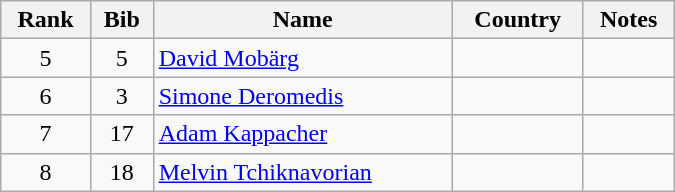<table class="wikitable" style="text-align:center; width:450px">
<tr>
<th>Rank</th>
<th>Bib</th>
<th>Name</th>
<th>Country</th>
<th>Notes</th>
</tr>
<tr>
<td>5</td>
<td>5</td>
<td align=left><a href='#'>David Mobärg</a></td>
<td align=left></td>
<td></td>
</tr>
<tr>
<td>6</td>
<td>3</td>
<td align=left><a href='#'>Simone Deromedis</a></td>
<td align=left></td>
<td></td>
</tr>
<tr>
<td>7</td>
<td>17</td>
<td align=left><a href='#'>Adam Kappacher</a></td>
<td align=left></td>
<td></td>
</tr>
<tr>
<td>8</td>
<td>18</td>
<td align=left><a href='#'>Melvin Tchiknavorian</a></td>
<td align=left></td>
<td></td>
</tr>
</table>
